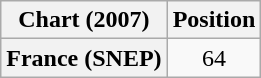<table class="wikitable plainrowheaders" style="text-align:center">
<tr>
<th scope="col">Chart (2007)</th>
<th scope="col">Position</th>
</tr>
<tr>
<th scope="row">France (SNEP)</th>
<td align="center">64</td>
</tr>
</table>
